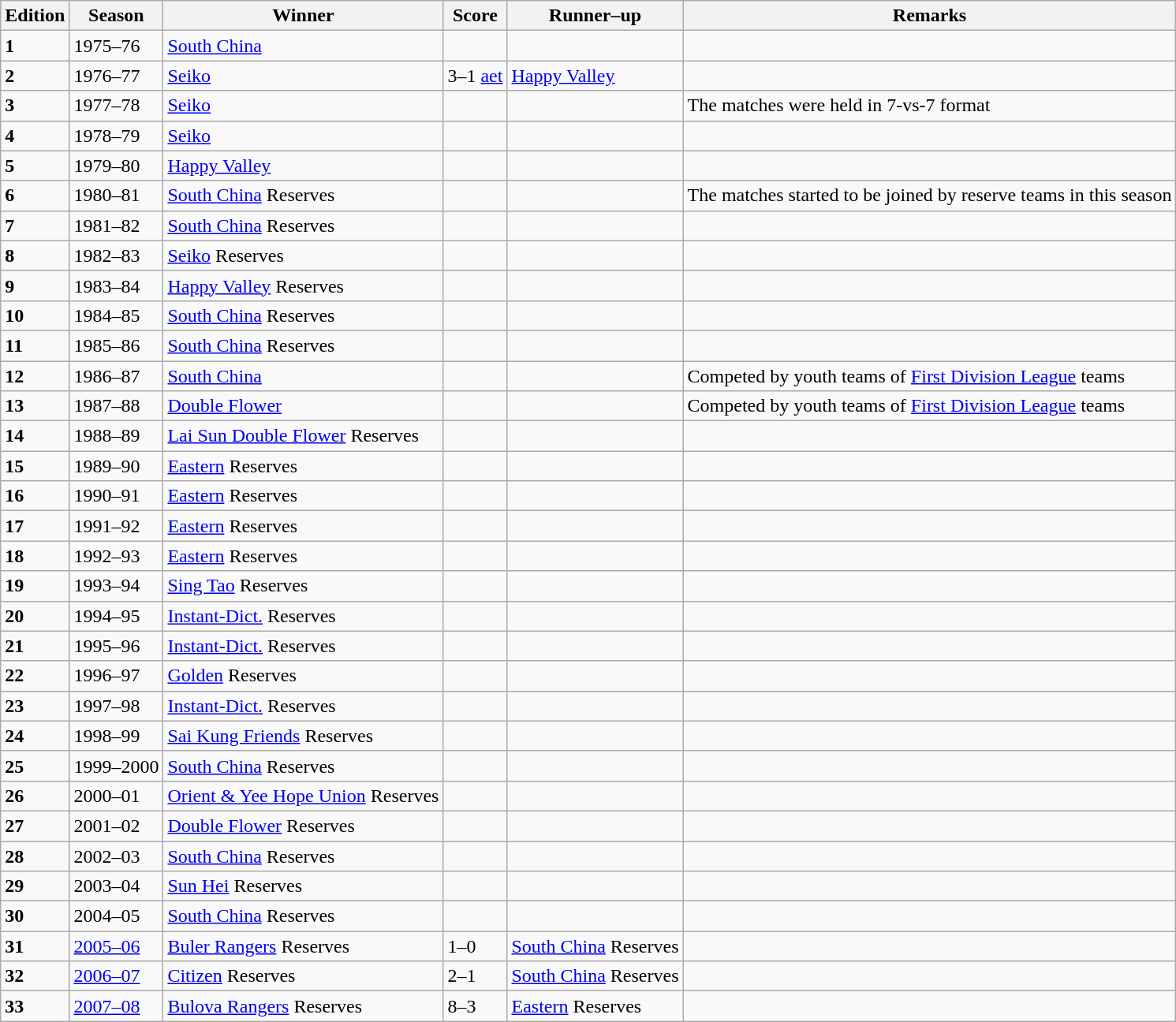<table class="wikitable">
<tr>
<th>Edition</th>
<th>Season</th>
<th>Winner</th>
<th>Score</th>
<th>Runner–up</th>
<th>Remarks</th>
</tr>
<tr>
<td><strong>1</strong></td>
<td>1975–76</td>
<td><a href='#'>South China</a></td>
<td></td>
<td></td>
<td></td>
</tr>
<tr>
<td><strong>2</strong></td>
<td>1976–77</td>
<td><a href='#'>Seiko</a></td>
<td>3–1 <a href='#'>aet</a></td>
<td><a href='#'>Happy Valley</a></td>
<td></td>
</tr>
<tr>
<td><strong>3</strong></td>
<td>1977–78</td>
<td><a href='#'>Seiko</a></td>
<td></td>
<td></td>
<td>The matches were held in 7-vs-7 format</td>
</tr>
<tr>
<td><strong>4</strong></td>
<td>1978–79</td>
<td><a href='#'>Seiko</a></td>
<td></td>
<td></td>
<td></td>
</tr>
<tr>
<td><strong>5</strong></td>
<td>1979–80</td>
<td><a href='#'>Happy Valley</a></td>
<td></td>
<td></td>
<td></td>
</tr>
<tr>
<td><strong>6</strong></td>
<td>1980–81</td>
<td><a href='#'>South China</a> Reserves</td>
<td></td>
<td></td>
<td>The matches started to be joined by reserve teams in this season</td>
</tr>
<tr>
<td><strong>7</strong></td>
<td>1981–82</td>
<td><a href='#'>South China</a> Reserves</td>
<td></td>
<td></td>
<td></td>
</tr>
<tr>
<td><strong>8</strong></td>
<td>1982–83</td>
<td><a href='#'>Seiko</a> Reserves</td>
<td></td>
<td></td>
<td></td>
</tr>
<tr>
<td><strong>9</strong></td>
<td>1983–84</td>
<td><a href='#'>Happy Valley</a> Reserves</td>
<td></td>
<td></td>
<td></td>
</tr>
<tr>
<td><strong>10</strong></td>
<td>1984–85</td>
<td><a href='#'>South China</a> Reserves</td>
<td></td>
<td></td>
<td></td>
</tr>
<tr>
<td><strong>11</strong></td>
<td>1985–86</td>
<td><a href='#'>South China</a> Reserves</td>
<td></td>
<td></td>
<td></td>
</tr>
<tr>
<td><strong>12</strong></td>
<td>1986–87</td>
<td><a href='#'>South China</a></td>
<td></td>
<td></td>
<td>Competed by youth teams of <a href='#'>First Division League</a> teams</td>
</tr>
<tr>
<td><strong>13</strong></td>
<td>1987–88</td>
<td><a href='#'>Double Flower</a></td>
<td></td>
<td></td>
<td>Competed by youth teams of <a href='#'>First Division League</a> teams</td>
</tr>
<tr>
<td><strong>14</strong></td>
<td>1988–89</td>
<td><a href='#'>Lai Sun Double Flower</a> Reserves</td>
<td></td>
<td></td>
<td></td>
</tr>
<tr>
<td><strong>15</strong></td>
<td>1989–90</td>
<td><a href='#'>Eastern</a> Reserves</td>
<td></td>
<td></td>
<td></td>
</tr>
<tr>
<td><strong>16</strong></td>
<td>1990–91</td>
<td><a href='#'>Eastern</a> Reserves</td>
<td></td>
<td></td>
<td></td>
</tr>
<tr>
<td><strong>17</strong></td>
<td>1991–92</td>
<td><a href='#'>Eastern</a> Reserves</td>
<td></td>
<td></td>
<td></td>
</tr>
<tr>
<td><strong>18</strong></td>
<td>1992–93</td>
<td><a href='#'>Eastern</a> Reserves</td>
<td></td>
<td></td>
<td></td>
</tr>
<tr>
<td><strong>19</strong></td>
<td>1993–94</td>
<td><a href='#'>Sing Tao</a> Reserves</td>
<td></td>
<td></td>
<td></td>
</tr>
<tr>
<td><strong>20</strong></td>
<td>1994–95</td>
<td><a href='#'>Instant-Dict.</a> Reserves</td>
<td></td>
<td></td>
<td></td>
</tr>
<tr>
<td><strong>21</strong></td>
<td>1995–96</td>
<td><a href='#'>Instant-Dict.</a> Reserves</td>
<td></td>
<td></td>
<td></td>
</tr>
<tr>
<td><strong>22</strong></td>
<td>1996–97</td>
<td><a href='#'>Golden</a> Reserves</td>
<td></td>
<td></td>
<td></td>
</tr>
<tr>
<td><strong>23</strong></td>
<td>1997–98</td>
<td><a href='#'>Instant-Dict.</a> Reserves</td>
<td></td>
<td></td>
<td></td>
</tr>
<tr>
<td><strong>24</strong></td>
<td>1998–99</td>
<td><a href='#'>Sai Kung Friends</a> Reserves</td>
<td></td>
<td></td>
<td></td>
</tr>
<tr>
<td><strong>25</strong></td>
<td>1999–2000</td>
<td><a href='#'>South China</a> Reserves</td>
<td></td>
<td></td>
<td></td>
</tr>
<tr>
<td><strong>26</strong></td>
<td>2000–01</td>
<td><a href='#'>Orient & Yee Hope Union</a> Reserves</td>
<td></td>
<td></td>
<td></td>
</tr>
<tr>
<td><strong>27</strong></td>
<td>2001–02</td>
<td><a href='#'>Double Flower</a> Reserves</td>
<td></td>
<td></td>
<td></td>
</tr>
<tr>
<td><strong>28</strong></td>
<td>2002–03</td>
<td><a href='#'>South China</a> Reserves</td>
<td></td>
<td></td>
<td></td>
</tr>
<tr>
<td><strong>29</strong></td>
<td>2003–04</td>
<td><a href='#'>Sun Hei</a> Reserves</td>
<td></td>
<td></td>
<td></td>
</tr>
<tr>
<td><strong>30</strong></td>
<td>2004–05</td>
<td><a href='#'>South China</a> Reserves</td>
<td></td>
<td></td>
<td></td>
</tr>
<tr>
<td><strong>31</strong></td>
<td><a href='#'>2005–06</a></td>
<td><a href='#'>Buler Rangers</a> Reserves</td>
<td>1–0</td>
<td><a href='#'>South China</a> Reserves</td>
<td></td>
</tr>
<tr>
<td><strong>32</strong></td>
<td><a href='#'>2006–07</a></td>
<td><a href='#'>Citizen</a> Reserves</td>
<td>2–1</td>
<td><a href='#'>South China</a> Reserves</td>
<td></td>
</tr>
<tr>
<td><strong>33</strong></td>
<td><a href='#'>2007–08</a></td>
<td><a href='#'>Bulova Rangers</a> Reserves</td>
<td>8–3</td>
<td><a href='#'>Eastern</a> Reserves</td>
<td></td>
</tr>
</table>
